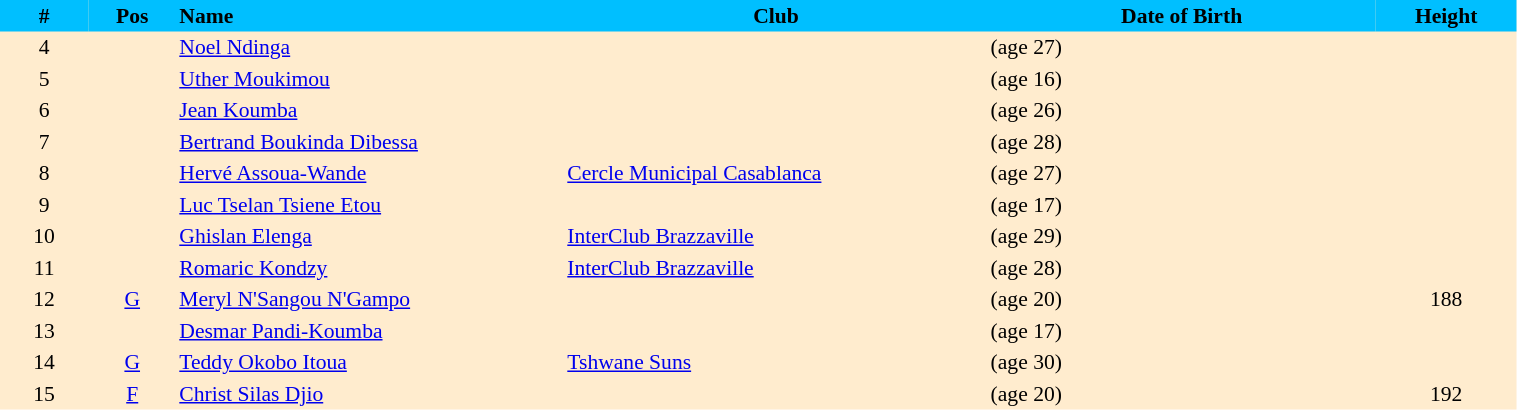<table border=0 cellpadding=2 cellspacing=0  |- bgcolor=#FFECCE style="text-align:center; font-size:90%;" width=80%>
<tr bgcolor=#00BFFF>
<th width=5%>#</th>
<th width=5%>Pos</th>
<th width=22% align=left>Name</th>
<th width=24%>Club</th>
<th width=22%>Date of Birth</th>
<th width=8%>Height</th>
</tr>
<tr>
<td>4</td>
<td></td>
<td align=left><a href='#'>Noel Ndinga</a></td>
<td></td>
<td align=left> (age 27)</td>
<td></td>
</tr>
<tr>
<td>5</td>
<td></td>
<td align=left><a href='#'>Uther Moukimou</a></td>
<td></td>
<td align=left> (age 16)</td>
<td></td>
</tr>
<tr>
<td>6</td>
<td></td>
<td align=left><a href='#'>Jean Koumba</a></td>
<td></td>
<td align=left> (age 26)</td>
<td></td>
</tr>
<tr>
<td>7</td>
<td></td>
<td align=left><a href='#'>Bertrand Boukinda Dibessa</a></td>
<td></td>
<td align=left> (age 28)</td>
<td></td>
</tr>
<tr>
<td>8</td>
<td></td>
<td align=left><a href='#'>Hervé Assoua-Wande</a></td>
<td align=left> <a href='#'>Cercle Municipal Casablanca</a></td>
<td align=left> (age 27)</td>
<td></td>
</tr>
<tr>
<td>9</td>
<td></td>
<td align=left><a href='#'>Luc Tselan Tsiene Etou</a></td>
<td></td>
<td align=left> (age 17)</td>
<td></td>
</tr>
<tr>
<td>10</td>
<td></td>
<td align=left><a href='#'>Ghislan Elenga</a></td>
<td align=left> <a href='#'>InterClub Brazzaville</a></td>
<td align=left> (age 29)</td>
<td></td>
</tr>
<tr>
<td>11</td>
<td></td>
<td align=left><a href='#'>Romaric Kondzy</a></td>
<td align=left> <a href='#'>InterClub Brazzaville</a></td>
<td align=left> (age 28)</td>
<td></td>
</tr>
<tr>
<td>12</td>
<td><a href='#'>G</a></td>
<td align=left><a href='#'>Meryl N'Sangou N'Gampo</a></td>
<td></td>
<td align=left> (age 20)</td>
<td>188</td>
</tr>
<tr>
<td>13</td>
<td></td>
<td align=left><a href='#'>Desmar Pandi-Koumba</a></td>
<td></td>
<td align=left> (age 17)</td>
<td></td>
</tr>
<tr>
<td>14</td>
<td><a href='#'>G</a></td>
<td align=left><a href='#'>Teddy Okobo Itoua</a></td>
<td align=left> <a href='#'>Tshwane Suns</a></td>
<td align=left> (age 30)</td>
<td></td>
</tr>
<tr>
<td>15</td>
<td><a href='#'>F</a></td>
<td align=left><a href='#'>Christ Silas Djio</a></td>
<td></td>
<td align=left> (age 20)</td>
<td>192</td>
</tr>
</table>
